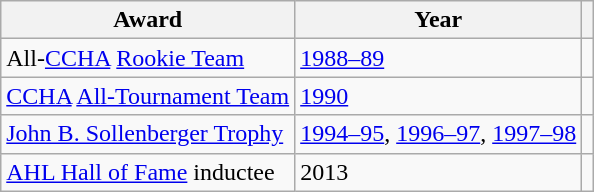<table class="wikitable">
<tr>
<th>Award</th>
<th>Year</th>
<th></th>
</tr>
<tr>
<td>All-<a href='#'>CCHA</a> <a href='#'>Rookie Team</a></td>
<td><a href='#'>1988–89</a></td>
<td></td>
</tr>
<tr>
<td><a href='#'>CCHA</a> <a href='#'>All-Tournament Team</a></td>
<td><a href='#'>1990</a></td>
<td></td>
</tr>
<tr>
<td><a href='#'>John B. Sollenberger Trophy</a></td>
<td><a href='#'>1994–95</a>, <a href='#'>1996–97</a>, <a href='#'>1997–98</a></td>
<td></td>
</tr>
<tr>
<td><a href='#'>AHL Hall of Fame</a> inductee</td>
<td>2013</td>
<td></td>
</tr>
</table>
